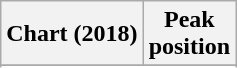<table class="wikitable plainrowheaders" style="text-align:center">
<tr>
<th>Chart (2018)</th>
<th>Peak<br>position</th>
</tr>
<tr>
</tr>
<tr>
</tr>
</table>
